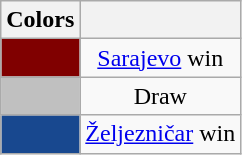<table class="wikitable">
<tr>
<th>Colors</th>
<th></th>
</tr>
<tr>
<td style="background:#800000;"></td>
<td align=center><a href='#'>Sarajevo</a> win</td>
</tr>
<tr>
<td style="background:#C0C0C0;"></td>
<td align=center>Draw</td>
</tr>
<tr>
<td style="background:#18488f;"></td>
<td align=center><a href='#'>Željezničar</a> win</td>
</tr>
</table>
